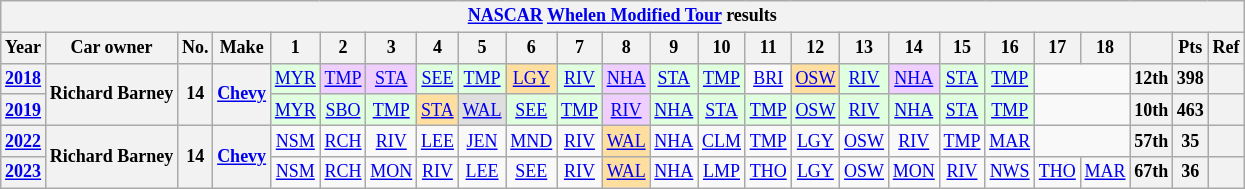<table class="wikitable" style="text-align:center; font-size:75%">
<tr>
<th colspan=38><a href='#'>NASCAR</a> <a href='#'>Whelen Modified Tour</a> results</th>
</tr>
<tr>
<th>Year</th>
<th>Car owner</th>
<th>No.</th>
<th>Make</th>
<th>1</th>
<th>2</th>
<th>3</th>
<th>4</th>
<th>5</th>
<th>6</th>
<th>7</th>
<th>8</th>
<th>9</th>
<th>10</th>
<th>11</th>
<th>12</th>
<th>13</th>
<th>14</th>
<th>15</th>
<th>16</th>
<th>17</th>
<th>18</th>
<th></th>
<th>Pts</th>
<th>Ref</th>
</tr>
<tr>
<th><a href='#'>2018</a></th>
<th rowspan=2>Richard Barney</th>
<th rowspan=2>14</th>
<th rowspan=2><a href='#'>Chevy</a></th>
<td style="background:#DFFFDF;"><a href='#'>MYR</a><br></td>
<td style="background:#EFCFFF;"><a href='#'>TMP</a><br></td>
<td style="background:#EFCFFF;"><a href='#'>STA</a><br></td>
<td style="background:#DFFFDF;"><a href='#'>SEE</a><br></td>
<td style="background:#DFFFDF;"><a href='#'>TMP</a><br></td>
<td style="background:#FFDF9F;"><a href='#'>LGY</a><br></td>
<td style="background:#DFFFDF;"><a href='#'>RIV</a><br></td>
<td style="background:#EFCFFF;"><a href='#'>NHA</a><br></td>
<td style="background:#DFFFDF;"><a href='#'>STA</a><br></td>
<td style="background:#DFFFDF;"><a href='#'>TMP</a><br></td>
<td><a href='#'>BRI</a></td>
<td style="background:#FFDF9F;"><a href='#'>OSW</a><br></td>
<td style="background:#DFFFDF;"><a href='#'>RIV</a><br></td>
<td style="background:#EFCFFF;"><a href='#'>NHA</a><br></td>
<td style="background:#DFFFDF;"><a href='#'>STA</a><br></td>
<td style="background:#DFFFDF;"><a href='#'>TMP</a><br></td>
<td colspan=2></td>
<th>12th</th>
<th>398</th>
<th></th>
</tr>
<tr>
<th><a href='#'>2019</a></th>
<td style="background:#DFFFDF;"><a href='#'>MYR</a><br></td>
<td style="background:#DFFFDF;"><a href='#'>SBO</a><br></td>
<td style="background:#DFFFDF;"><a href='#'>TMP</a><br></td>
<td style="background:#FFDF9F;"><a href='#'>STA</a><br></td>
<td style="background:#DFDFDF;"><a href='#'>WAL</a><br></td>
<td style="background:#DFFFDF;"><a href='#'>SEE</a><br></td>
<td style="background:#DFFFDF;"><a href='#'>TMP</a><br></td>
<td style="background:#EFCFFF;"><a href='#'>RIV</a><br></td>
<td style="background:#DFFFDF;"><a href='#'>NHA</a><br></td>
<td style="background:#DFFFDF;"><a href='#'>STA</a><br></td>
<td style="background:#DFFFDF;"><a href='#'>TMP</a><br></td>
<td style="background:#DFFFDF;"><a href='#'>OSW</a><br></td>
<td style="background:#DFFFDF;"><a href='#'>RIV</a><br></td>
<td style="background:#DFFFDF;"><a href='#'>NHA</a><br></td>
<td style="background:#DFFFDF;"><a href='#'>STA</a><br></td>
<td style="background:#DFFFDF;"><a href='#'>TMP</a><br></td>
<td colspan=2></td>
<th>10th</th>
<th>463</th>
<th></th>
</tr>
<tr>
<th><a href='#'>2022</a></th>
<th rowspan=2>Richard Barney</th>
<th rowspan=2>14</th>
<th rowspan=2><a href='#'>Chevy</a></th>
<td><a href='#'>NSM</a></td>
<td><a href='#'>RCH</a></td>
<td><a href='#'>RIV</a></td>
<td><a href='#'>LEE</a></td>
<td><a href='#'>JEN</a></td>
<td><a href='#'>MND</a></td>
<td><a href='#'>RIV</a></td>
<td style="background:#FFDF9F;"><a href='#'>WAL</a><br></td>
<td><a href='#'>NHA</a></td>
<td><a href='#'>CLM</a></td>
<td><a href='#'>TMP</a></td>
<td><a href='#'>LGY</a></td>
<td><a href='#'>OSW</a></td>
<td><a href='#'>RIV</a></td>
<td><a href='#'>TMP</a></td>
<td><a href='#'>MAR</a></td>
<td colspan=2></td>
<th>57th</th>
<th>35</th>
<th></th>
</tr>
<tr>
<th><a href='#'>2023</a></th>
<td><a href='#'>NSM</a></td>
<td><a href='#'>RCH</a></td>
<td><a href='#'>MON</a></td>
<td><a href='#'>RIV</a></td>
<td><a href='#'>LEE</a></td>
<td><a href='#'>SEE</a></td>
<td><a href='#'>RIV</a></td>
<td style="background:#FFDF9F;"><a href='#'>WAL</a><br></td>
<td><a href='#'>NHA</a></td>
<td><a href='#'>LMP</a></td>
<td><a href='#'>THO</a></td>
<td><a href='#'>LGY</a></td>
<td><a href='#'>OSW</a></td>
<td><a href='#'>MON</a></td>
<td><a href='#'>RIV</a></td>
<td><a href='#'>NWS</a></td>
<td><a href='#'>THO</a></td>
<td><a href='#'>MAR</a></td>
<th>67th</th>
<th>36</th>
<th></th>
</tr>
</table>
